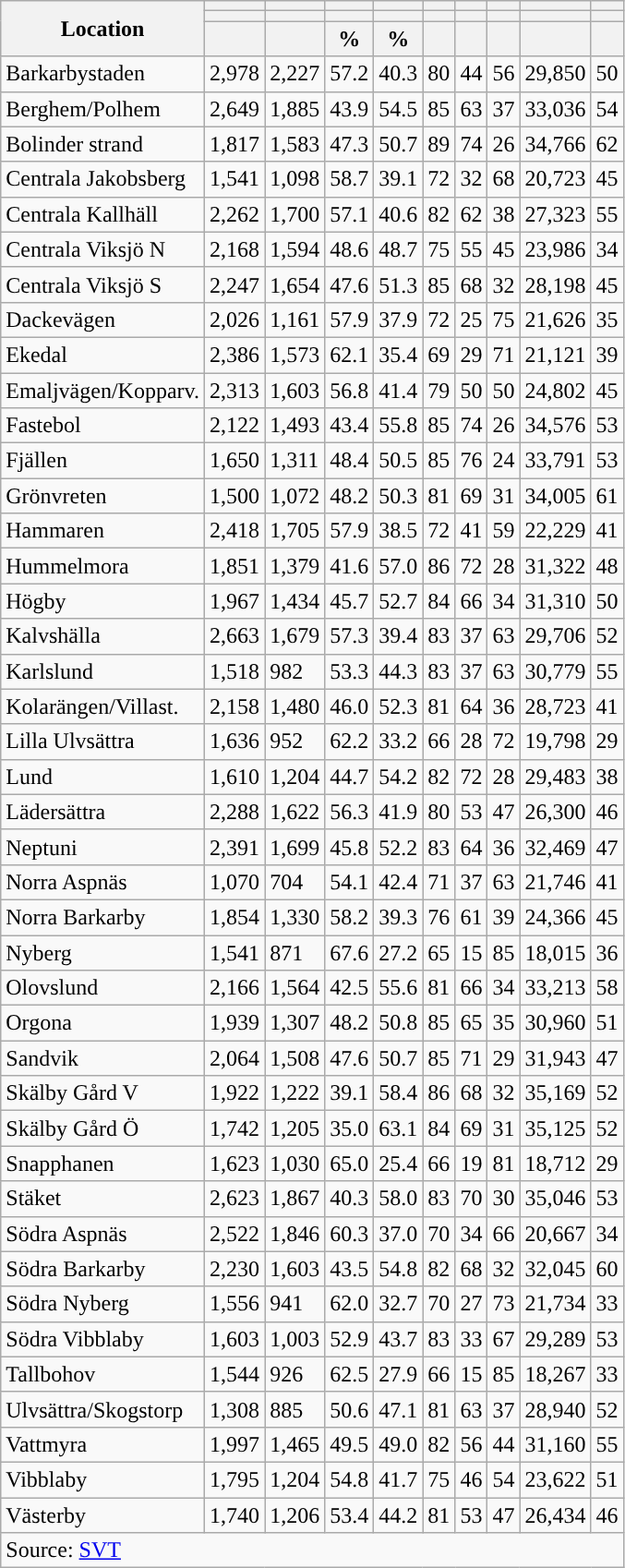<table role="presentation" class="wikitable sortable mw-collapsible mw-collapsed">
<tr>
<th rowspan="3">Location</th>
<th></th>
<th></th>
<th></th>
<th></th>
<th></th>
<th></th>
<th></th>
<th></th>
<th></th>
</tr>
<tr>
<th></th>
<th></th>
<th style="background:"></th>
<th style="background:"></th>
<th></th>
<th></th>
<th></th>
<th></th>
<th></th>
</tr>
<tr>
<th data-sort-type="number"></th>
<th data-sort-type="number"></th>
<th data-sort-type="number">%</th>
<th data-sort-type="number">%</th>
<th data-sort-type="number"></th>
<th data-sort-type="number"></th>
<th data-sort-type="number"></th>
<th data-sort-type="number"></th>
<th data-sort-type="number"></th>
</tr>
<tr>
<td align="left">Barkarbystaden</td>
<td>2,978</td>
<td>2,227</td>
<td>57.2</td>
<td>40.3</td>
<td>80</td>
<td>44</td>
<td>56</td>
<td>29,850</td>
<td>50</td>
</tr>
<tr>
<td align="left">Berghem/Polhem</td>
<td>2,649</td>
<td>1,885</td>
<td>43.9</td>
<td>54.5</td>
<td>85</td>
<td>63</td>
<td>37</td>
<td>33,036</td>
<td>54</td>
</tr>
<tr>
<td align="left">Bolinder strand</td>
<td>1,817</td>
<td>1,583</td>
<td>47.3</td>
<td>50.7</td>
<td>89</td>
<td>74</td>
<td>26</td>
<td>34,766</td>
<td>62</td>
</tr>
<tr>
<td align="left">Centrala Jakobsberg</td>
<td>1,541</td>
<td>1,098</td>
<td>58.7</td>
<td>39.1</td>
<td>72</td>
<td>32</td>
<td>68</td>
<td>20,723</td>
<td>45</td>
</tr>
<tr>
<td align="left">Centrala Kallhäll</td>
<td>2,262</td>
<td>1,700</td>
<td>57.1</td>
<td>40.6</td>
<td>82</td>
<td>62</td>
<td>38</td>
<td>27,323</td>
<td>55</td>
</tr>
<tr>
<td align="left">Centrala Viksjö N</td>
<td>2,168</td>
<td>1,594</td>
<td>48.6</td>
<td>48.7</td>
<td>75</td>
<td>55</td>
<td>45</td>
<td>23,986</td>
<td>34</td>
</tr>
<tr>
<td align="left">Centrala Viksjö S</td>
<td>2,247</td>
<td>1,654</td>
<td>47.6</td>
<td>51.3</td>
<td>85</td>
<td>68</td>
<td>32</td>
<td>28,198</td>
<td>45</td>
</tr>
<tr>
<td align="left">Dackevägen</td>
<td>2,026</td>
<td>1,161</td>
<td>57.9</td>
<td>37.9</td>
<td>72</td>
<td>25</td>
<td>75</td>
<td>21,626</td>
<td>35</td>
</tr>
<tr>
<td align="left">Ekedal</td>
<td>2,386</td>
<td>1,573</td>
<td>62.1</td>
<td>35.4</td>
<td>69</td>
<td>29</td>
<td>71</td>
<td>21,121</td>
<td>39</td>
</tr>
<tr>
<td align="left">Emaljvägen/Kopparv.</td>
<td>2,313</td>
<td>1,603</td>
<td>56.8</td>
<td>41.4</td>
<td>79</td>
<td>50</td>
<td>50</td>
<td>24,802</td>
<td>45</td>
</tr>
<tr>
<td align="left">Fastebol</td>
<td>2,122</td>
<td>1,493</td>
<td>43.4</td>
<td>55.8</td>
<td>85</td>
<td>74</td>
<td>26</td>
<td>34,576</td>
<td>53</td>
</tr>
<tr>
<td align="left">Fjällen</td>
<td>1,650</td>
<td>1,311</td>
<td>48.4</td>
<td>50.5</td>
<td>85</td>
<td>76</td>
<td>24</td>
<td>33,791</td>
<td>53</td>
</tr>
<tr>
<td align="left">Grönvreten</td>
<td>1,500</td>
<td>1,072</td>
<td>48.2</td>
<td>50.3</td>
<td>81</td>
<td>69</td>
<td>31</td>
<td>34,005</td>
<td>61</td>
</tr>
<tr>
<td align="left">Hammaren</td>
<td>2,418</td>
<td>1,705</td>
<td>57.9</td>
<td>38.5</td>
<td>72</td>
<td>41</td>
<td>59</td>
<td>22,229</td>
<td>41</td>
</tr>
<tr>
<td align="left">Hummelmora</td>
<td>1,851</td>
<td>1,379</td>
<td>41.6</td>
<td>57.0</td>
<td>86</td>
<td>72</td>
<td>28</td>
<td>31,322</td>
<td>48</td>
</tr>
<tr>
<td align="left">Högby</td>
<td>1,967</td>
<td>1,434</td>
<td>45.7</td>
<td>52.7</td>
<td>84</td>
<td>66</td>
<td>34</td>
<td>31,310</td>
<td>50</td>
</tr>
<tr>
<td align="left">Kalvshälla</td>
<td>2,663</td>
<td>1,679</td>
<td>57.3</td>
<td>39.4</td>
<td>83</td>
<td>37</td>
<td>63</td>
<td>29,706</td>
<td>52</td>
</tr>
<tr>
<td align="left">Karlslund</td>
<td>1,518</td>
<td>982</td>
<td>53.3</td>
<td>44.3</td>
<td>83</td>
<td>37</td>
<td>63</td>
<td>30,779</td>
<td>55</td>
</tr>
<tr>
<td align="left">Kolarängen/Villast.</td>
<td>2,158</td>
<td>1,480</td>
<td>46.0</td>
<td>52.3</td>
<td>81</td>
<td>64</td>
<td>36</td>
<td>28,723</td>
<td>41</td>
</tr>
<tr>
<td align="left">Lilla Ulvsättra</td>
<td>1,636</td>
<td>952</td>
<td>62.2</td>
<td>33.2</td>
<td>66</td>
<td>28</td>
<td>72</td>
<td>19,798</td>
<td>29</td>
</tr>
<tr>
<td align="left">Lund</td>
<td>1,610</td>
<td>1,204</td>
<td>44.7</td>
<td>54.2</td>
<td>82</td>
<td>72</td>
<td>28</td>
<td>29,483</td>
<td>38</td>
</tr>
<tr>
<td align="left">Lädersättra</td>
<td>2,288</td>
<td>1,622</td>
<td>56.3</td>
<td>41.9</td>
<td>80</td>
<td>53</td>
<td>47</td>
<td>26,300</td>
<td>46</td>
</tr>
<tr>
<td align="left">Neptuni</td>
<td>2,391</td>
<td>1,699</td>
<td>45.8</td>
<td>52.2</td>
<td>83</td>
<td>64</td>
<td>36</td>
<td>32,469</td>
<td>47</td>
</tr>
<tr>
<td align="left">Norra Aspnäs</td>
<td>1,070</td>
<td>704</td>
<td>54.1</td>
<td>42.4</td>
<td>71</td>
<td>37</td>
<td>63</td>
<td>21,746</td>
<td>41</td>
</tr>
<tr>
<td align="left">Norra Barkarby</td>
<td>1,854</td>
<td>1,330</td>
<td>58.2</td>
<td>39.3</td>
<td>76</td>
<td>61</td>
<td>39</td>
<td>24,366</td>
<td>45</td>
</tr>
<tr>
<td align="left">Nyberg</td>
<td>1,541</td>
<td>871</td>
<td>67.6</td>
<td>27.2</td>
<td>65</td>
<td>15</td>
<td>85</td>
<td>18,015</td>
<td>36</td>
</tr>
<tr>
<td align="left">Olovslund</td>
<td>2,166</td>
<td>1,564</td>
<td>42.5</td>
<td>55.6</td>
<td>81</td>
<td>66</td>
<td>34</td>
<td>33,213</td>
<td>58</td>
</tr>
<tr>
<td align="left">Orgona</td>
<td>1,939</td>
<td>1,307</td>
<td>48.2</td>
<td>50.8</td>
<td>85</td>
<td>65</td>
<td>35</td>
<td>30,960</td>
<td>51</td>
</tr>
<tr>
<td align="left">Sandvik</td>
<td>2,064</td>
<td>1,508</td>
<td>47.6</td>
<td>50.7</td>
<td>85</td>
<td>71</td>
<td>29</td>
<td>31,943</td>
<td>47</td>
</tr>
<tr>
<td align="left">Skälby Gård V</td>
<td>1,922</td>
<td>1,222</td>
<td>39.1</td>
<td>58.4</td>
<td>86</td>
<td>68</td>
<td>32</td>
<td>35,169</td>
<td>52</td>
</tr>
<tr>
<td align="left">Skälby Gård Ö</td>
<td>1,742</td>
<td>1,205</td>
<td>35.0</td>
<td>63.1</td>
<td>84</td>
<td>69</td>
<td>31</td>
<td>35,125</td>
<td>52</td>
</tr>
<tr>
<td align="left">Snapphanen</td>
<td>1,623</td>
<td>1,030</td>
<td>65.0</td>
<td>25.4</td>
<td>66</td>
<td>19</td>
<td>81</td>
<td>18,712</td>
<td>29</td>
</tr>
<tr>
<td align="left">Stäket</td>
<td>2,623</td>
<td>1,867</td>
<td>40.3</td>
<td>58.0</td>
<td>83</td>
<td>70</td>
<td>30</td>
<td>35,046</td>
<td>53</td>
</tr>
<tr>
<td align="left">Södra Aspnäs</td>
<td>2,522</td>
<td>1,846</td>
<td>60.3</td>
<td>37.0</td>
<td>70</td>
<td>34</td>
<td>66</td>
<td>20,667</td>
<td>34</td>
</tr>
<tr>
<td align="left">Södra Barkarby</td>
<td>2,230</td>
<td>1,603</td>
<td>43.5</td>
<td>54.8</td>
<td>82</td>
<td>68</td>
<td>32</td>
<td>32,045</td>
<td>60</td>
</tr>
<tr>
<td align="left">Södra Nyberg</td>
<td>1,556</td>
<td>941</td>
<td>62.0</td>
<td>32.7</td>
<td>70</td>
<td>27</td>
<td>73</td>
<td>21,734</td>
<td>33</td>
</tr>
<tr>
<td align="left">Södra Vibblaby</td>
<td>1,603</td>
<td>1,003</td>
<td>52.9</td>
<td>43.7</td>
<td>83</td>
<td>33</td>
<td>67</td>
<td>29,289</td>
<td>53</td>
</tr>
<tr>
<td align="left">Tallbohov</td>
<td>1,544</td>
<td>926</td>
<td>62.5</td>
<td>27.9</td>
<td>66</td>
<td>15</td>
<td>85</td>
<td>18,267</td>
<td>33</td>
</tr>
<tr>
<td align="left">Ulvsättra/Skogstorp</td>
<td>1,308</td>
<td>885</td>
<td>50.6</td>
<td>47.1</td>
<td>81</td>
<td>63</td>
<td>37</td>
<td>28,940</td>
<td>52</td>
</tr>
<tr>
<td align="left">Vattmyra</td>
<td>1,997</td>
<td>1,465</td>
<td>49.5</td>
<td>49.0</td>
<td>82</td>
<td>56</td>
<td>44</td>
<td>31,160</td>
<td>55</td>
</tr>
<tr>
<td align="left">Vibblaby</td>
<td>1,795</td>
<td>1,204</td>
<td>54.8</td>
<td>41.7</td>
<td>75</td>
<td>46</td>
<td>54</td>
<td>23,622</td>
<td>51</td>
</tr>
<tr>
<td align="left">Västerby</td>
<td>1,740</td>
<td>1,206</td>
<td>53.4</td>
<td>44.2</td>
<td>81</td>
<td>53</td>
<td>47</td>
<td>26,434</td>
<td>46</td>
</tr>
<tr>
<td colspan="10" align="left">Source: <a href='#'>SVT</a></td>
</tr>
</table>
